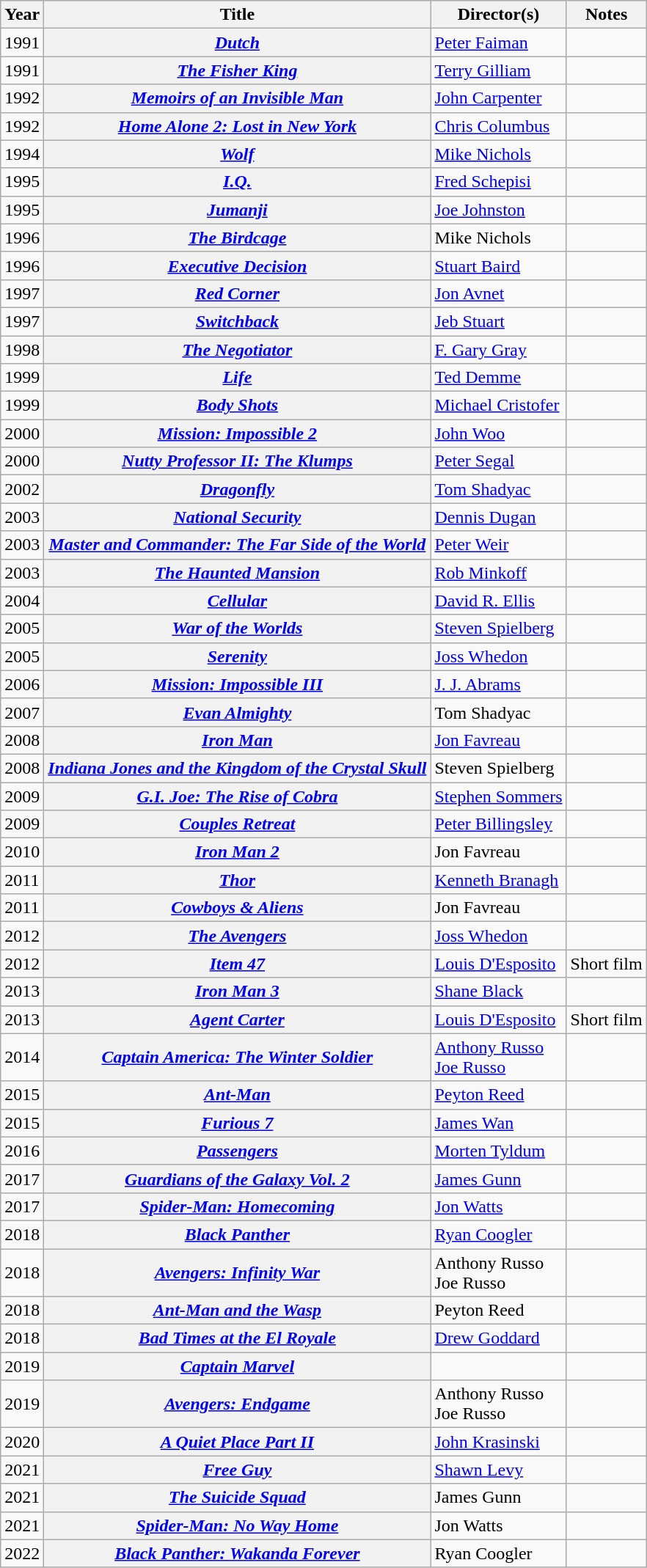<table class="wikitable plainrowheaders">
<tr>
<th>Year</th>
<th>Title</th>
<th>Director(s)</th>
<th>Notes</th>
</tr>
<tr>
<td>1991</td>
<th scope="row"><em><a href='#'>Dutch</a></em></th>
<td><a href='#'>Peter Faiman</a></td>
<td></td>
</tr>
<tr>
<td>1991</td>
<th scope="row"><em><a href='#'>The Fisher King</a></em></th>
<td><a href='#'>Terry Gilliam</a></td>
<td></td>
</tr>
<tr>
<td>1992</td>
<th scope="row"><em><a href='#'>Memoirs of an Invisible Man</a></em></th>
<td><a href='#'>John Carpenter</a></td>
<td></td>
</tr>
<tr>
<td>1992</td>
<th scope="row"><em><a href='#'>Home Alone 2: Lost in New York</a></em></th>
<td><a href='#'>Chris Columbus</a></td>
<td></td>
</tr>
<tr>
<td>1994</td>
<th scope="row"><em><a href='#'>Wolf</a></em></th>
<td><a href='#'>Mike Nichols</a></td>
<td></td>
</tr>
<tr>
<td>1995</td>
<th scope="row"><em><a href='#'>I.Q.</a></em></th>
<td><a href='#'>Fred Schepisi</a></td>
<td></td>
</tr>
<tr>
<td>1995</td>
<th scope="row"><em><a href='#'>Jumanji</a></em></th>
<td><a href='#'>Joe Johnston</a></td>
<td></td>
</tr>
<tr>
<td>1996</td>
<th scope="row"><em><a href='#'>The Birdcage</a></em></th>
<td>Mike Nichols</td>
<td></td>
</tr>
<tr>
<td>1996</td>
<th scope="row"><em><a href='#'>Executive Decision</a></em></th>
<td><a href='#'>Stuart Baird</a></td>
<td></td>
</tr>
<tr>
<td>1997</td>
<th scope="row"><em><a href='#'>Red Corner</a></em></th>
<td><a href='#'>Jon Avnet</a></td>
<td></td>
</tr>
<tr>
<td>1997</td>
<th scope="row"><em><a href='#'>Switchback</a></em></th>
<td><a href='#'>Jeb Stuart</a></td>
<td></td>
</tr>
<tr>
<td>1998</td>
<th scope="row"><em><a href='#'>The Negotiator</a></em></th>
<td><a href='#'>F. Gary Gray</a></td>
<td></td>
</tr>
<tr>
<td>1999</td>
<th scope="row"><em><a href='#'>Life</a></em></th>
<td><a href='#'>Ted Demme</a></td>
<td></td>
</tr>
<tr>
<td>1999</td>
<th scope="row"><em><a href='#'>Body Shots</a></em></th>
<td><a href='#'>Michael Cristofer</a></td>
<td></td>
</tr>
<tr>
<td>2000</td>
<th scope="row"><em><a href='#'>Mission: Impossible 2</a></em></th>
<td><a href='#'>John Woo</a></td>
<td></td>
</tr>
<tr>
<td>2000</td>
<th scope="row"><em><a href='#'>Nutty Professor II: The Klumps</a></em></th>
<td><a href='#'>Peter Segal</a></td>
<td></td>
</tr>
<tr>
<td>2002</td>
<th scope="row"><em><a href='#'>Dragonfly</a></em></th>
<td><a href='#'>Tom Shadyac</a></td>
<td></td>
</tr>
<tr>
<td>2003</td>
<th scope="row"><em><a href='#'>National Security</a></em></th>
<td><a href='#'>Dennis Dugan</a></td>
<td></td>
</tr>
<tr>
<td>2003</td>
<th scope="row"><em><a href='#'>Master and Commander: The Far Side of the World</a></em></th>
<td><a href='#'>Peter Weir</a></td>
<td></td>
</tr>
<tr>
<td>2003</td>
<th scope="row"><em><a href='#'>The Haunted Mansion</a></em></th>
<td><a href='#'>Rob Minkoff</a></td>
<td></td>
</tr>
<tr>
<td>2004</td>
<th scope="row"><em><a href='#'>Cellular</a></em></th>
<td><a href='#'>David R. Ellis</a></td>
<td></td>
</tr>
<tr>
<td>2005</td>
<th scope="row"><em><a href='#'>War of the Worlds</a></em></th>
<td><a href='#'>Steven Spielberg</a></td>
<td></td>
</tr>
<tr>
<td>2005</td>
<th scope="row"><em><a href='#'>Serenity</a></em></th>
<td><a href='#'>Joss Whedon</a></td>
<td></td>
</tr>
<tr>
<td>2006</td>
<th scope="row"><em><a href='#'>Mission: Impossible III</a></em></th>
<td><a href='#'>J. J. Abrams</a></td>
<td></td>
</tr>
<tr>
<td>2007</td>
<th scope="row"><em><a href='#'>Evan Almighty</a></em></th>
<td>Tom Shadyac</td>
<td></td>
</tr>
<tr>
<td>2008</td>
<th scope="row"><em><a href='#'>Iron Man</a></em></th>
<td><a href='#'>Jon Favreau</a></td>
<td></td>
</tr>
<tr>
<td>2008</td>
<th scope="row"><em><a href='#'>Indiana Jones and the Kingdom of the Crystal Skull</a></em></th>
<td>Steven Spielberg</td>
<td></td>
</tr>
<tr>
<td>2009</td>
<th scope="row"><em><a href='#'>G.I. Joe: The Rise of Cobra</a></em></th>
<td><a href='#'>Stephen Sommers</a></td>
<td></td>
</tr>
<tr>
<td>2009</td>
<th scope="row"><em><a href='#'>Couples Retreat</a></em></th>
<td><a href='#'>Peter Billingsley</a></td>
<td></td>
</tr>
<tr>
<td>2010</td>
<th scope="row"><em><a href='#'>Iron Man 2</a></em></th>
<td>Jon Favreau</td>
<td></td>
</tr>
<tr>
<td>2011</td>
<th scope="row"><em><a href='#'>Thor</a></em></th>
<td><a href='#'>Kenneth Branagh</a></td>
<td></td>
</tr>
<tr>
<td>2011</td>
<th scope="row"><em><a href='#'>Cowboys & Aliens</a></em></th>
<td>Jon Favreau</td>
<td></td>
</tr>
<tr>
<td>2012</td>
<th scope="row"><em><a href='#'>The Avengers</a></em></th>
<td><a href='#'>Joss Whedon</a></td>
<td></td>
</tr>
<tr>
<td>2012</td>
<th scope="row"><em><a href='#'>Item 47</a></em></th>
<td><a href='#'>Louis D'Esposito</a></td>
<td>Short film</td>
</tr>
<tr>
<td>2013</td>
<th scope="row"><em><a href='#'>Iron Man 3</a></em></th>
<td><a href='#'>Shane Black</a></td>
<td></td>
</tr>
<tr>
<td>2013</td>
<th scope="row"><em><a href='#'>Agent Carter</a></em></th>
<td><a href='#'>Louis D'Esposito</a></td>
<td>Short film</td>
</tr>
<tr>
<td>2014</td>
<th scope="row"><em><a href='#'>Captain America: The Winter Soldier</a></em></th>
<td><a href='#'>Anthony Russo</a><br><a href='#'>Joe Russo</a></td>
<td></td>
</tr>
<tr>
<td>2015</td>
<th scope="row"><em><a href='#'>Ant-Man</a></em></th>
<td><a href='#'>Peyton Reed</a></td>
<td></td>
</tr>
<tr>
<td>2015</td>
<th scope="row"><em><a href='#'>Furious 7</a></em></th>
<td><a href='#'>James Wan</a></td>
<td></td>
</tr>
<tr>
<td>2016</td>
<th scope="row"><em><a href='#'>Passengers</a></em></th>
<td><a href='#'>Morten Tyldum</a></td>
<td></td>
</tr>
<tr>
<td>2017</td>
<th scope="row"><em><a href='#'>Guardians of the Galaxy Vol. 2</a></em></th>
<td><a href='#'>James Gunn</a></td>
<td></td>
</tr>
<tr>
<td>2017</td>
<th scope="row"><em><a href='#'>Spider-Man: Homecoming</a></em></th>
<td><a href='#'>Jon Watts</a></td>
<td></td>
</tr>
<tr>
<td>2018</td>
<th scope="row"><em><a href='#'>Black Panther</a></em></th>
<td><a href='#'>Ryan Coogler</a></td>
<td></td>
</tr>
<tr>
<td>2018</td>
<th scope="row"><em><a href='#'>Avengers: Infinity War</a></em></th>
<td>Anthony Russo<br>Joe Russo</td>
<td></td>
</tr>
<tr>
<td>2018</td>
<th scope="row"><em><a href='#'>Ant-Man and the Wasp</a></em></th>
<td>Peyton Reed</td>
<td></td>
</tr>
<tr>
<td>2018</td>
<th scope="row"><em><a href='#'>Bad Times at the El Royale</a></em></th>
<td><a href='#'>Drew Goddard</a></td>
<td></td>
</tr>
<tr>
<td>2019</td>
<th scope="row"><em><a href='#'>Captain Marvel</a></em></th>
<td><a href='#'></a></td>
<td></td>
</tr>
<tr>
<td>2019</td>
<th scope="row"><em><a href='#'>Avengers: Endgame</a></em></th>
<td>Anthony Russo<br>Joe Russo</td>
<td></td>
</tr>
<tr>
<td>2020</td>
<th scope="row"><em><a href='#'>A Quiet Place Part II</a></em></th>
<td><a href='#'>John Krasinski</a></td>
<td></td>
</tr>
<tr>
<td>2021</td>
<th scope="row"><em><a href='#'>Free Guy</a></em></th>
<td><a href='#'>Shawn Levy</a></td>
<td></td>
</tr>
<tr>
<td>2021</td>
<th scope="row"><em><a href='#'>The Suicide Squad</a></em></th>
<td>James Gunn</td>
<td></td>
</tr>
<tr>
<td>2021</td>
<th scope="row"><em><a href='#'>Spider-Man: No Way Home</a></em></th>
<td>Jon Watts</td>
<td></td>
</tr>
<tr>
<td>2022</td>
<th scope="row"><em><a href='#'>Black Panther: Wakanda Forever</a></em></th>
<td>Ryan Coogler</td>
<td></td>
</tr>
</table>
